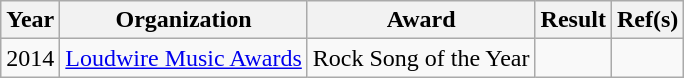<table class="wikitable plainrowheaders">
<tr align=center>
<th scope="col">Year</th>
<th scope="col">Organization</th>
<th scope="col">Award</th>
<th scope="col">Result</th>
<th scope="col">Ref(s)</th>
</tr>
<tr>
<td>2014</td>
<td><a href='#'>Loudwire Music Awards</a></td>
<td>Rock Song of the Year</td>
<td></td>
<td style="text-align:center;"></td>
</tr>
</table>
